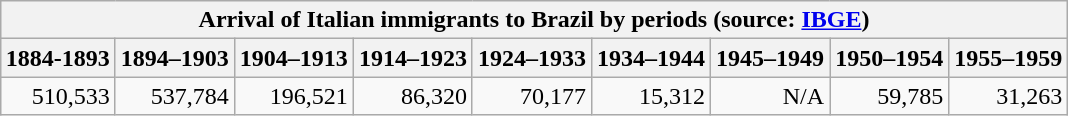<table class="wikitable" style="margin: 1em auto 1em auto">
<tr>
<th colspan=10>Arrival of Italian immigrants to Brazil by periods (source: <a href='#'>IBGE</a>)</th>
</tr>
<tr>
<th>1884-1893</th>
<th>1894–1903</th>
<th>1904–1913</th>
<th>1914–1923</th>
<th>1924–1933</th>
<th>1934–1944</th>
<th>1945–1949</th>
<th>1950–1954</th>
<th>1955–1959</th>
</tr>
<tr style="text-align:right;">
<td>510,533</td>
<td>537,784</td>
<td>196,521</td>
<td>86,320</td>
<td>70,177</td>
<td>15,312</td>
<td>N/A</td>
<td>59,785</td>
<td>31,263</td>
</tr>
</table>
